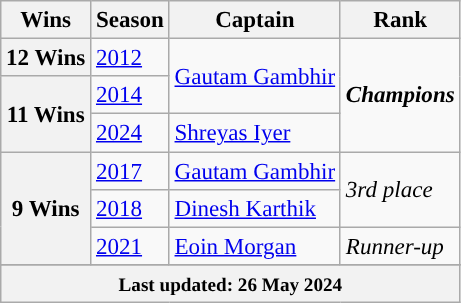<table class="wikitable sortable" style="text-align:left;font-size:96%;">
<tr>
<th>Wins</th>
<th>Season</th>
<th>Captain</th>
<th>Rank</th>
</tr>
<tr>
<th scope=row style=text-align:center;>12 Wins</th>
<td><a href='#'>2012</a></td>
<td rowspan=2><a href='#'>Gautam Gambhir</a></td>
<td rowspan=3><strong><em>Champions</em></strong></td>
</tr>
<tr>
<th scope=row style=text-align:center; rowspan=2>11 Wins</th>
<td><a href='#'>2014</a></td>
</tr>
<tr>
<td><a href='#'>2024</a></td>
<td><a href='#'>Shreyas Iyer</a></td>
</tr>
<tr>
<th scope=row style=text-align:center; rowspan=3>9 Wins</th>
<td><a href='#'>2017</a></td>
<td><a href='#'>Gautam Gambhir</a></td>
<td rowspan=2><em>3rd place</em></td>
</tr>
<tr>
<td><a href='#'>2018</a></td>
<td><a href='#'>Dinesh Karthik</a></td>
</tr>
<tr>
<td><a href='#'>2021</a></td>
<td><a href='#'>Eoin Morgan</a></td>
<td><em>Runner-up</em></td>
</tr>
<tr>
</tr>
<tr class="sortbottom">
<th colspan="4"><small>Last updated: 26 May 2024</small></th>
</tr>
</table>
